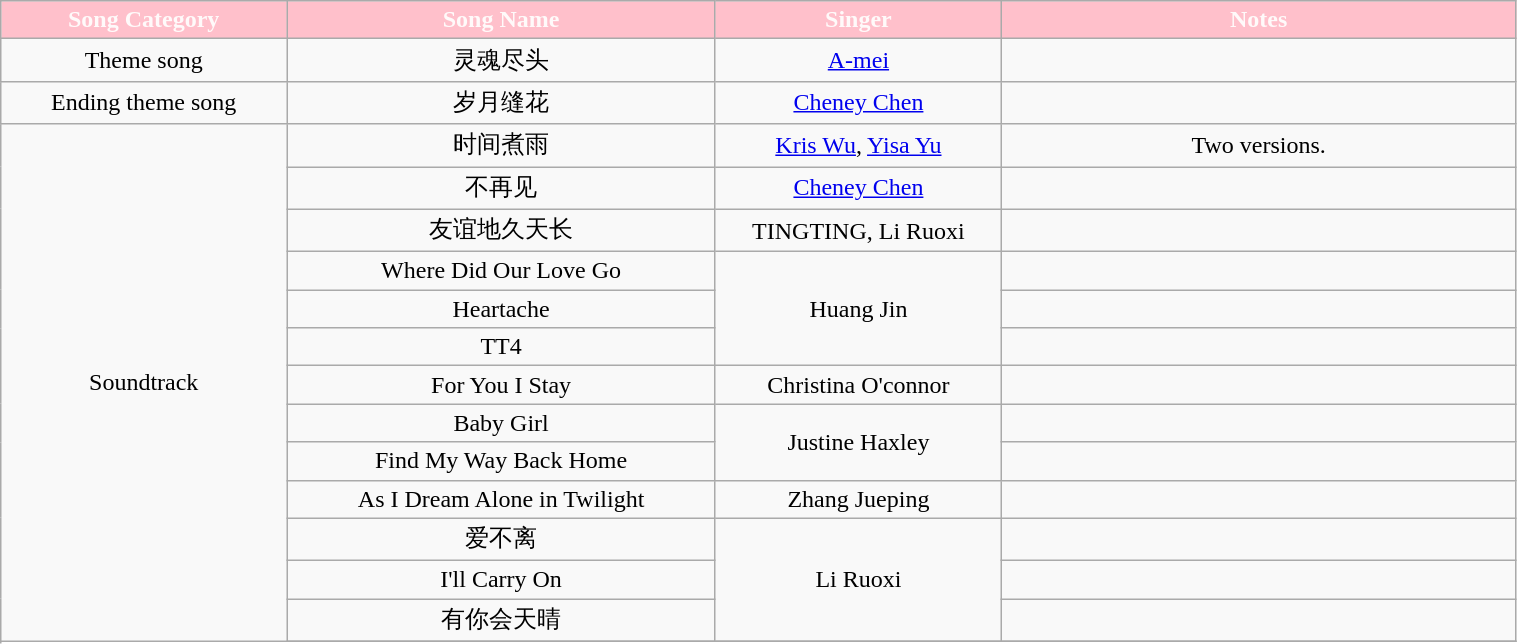<table class="wikitable" style="text-align:center;width:80%">
<tr style="width:100%; background:pink; color:snow">
<td style="width:10%"><strong>Song Category</strong></td>
<td style="width:15%"><strong>Song Name</strong></td>
<td style="width:10%"><strong>Singer</strong></td>
<td style="width:18%"><strong>Notes</strong></td>
</tr>
<tr>
<td>Theme song</td>
<td>灵魂尽头</td>
<td><a href='#'>A-mei</a></td>
<td></td>
</tr>
<tr>
<td>Ending theme song</td>
<td>岁月缝花</td>
<td><a href='#'>Cheney Chen</a></td>
<td></td>
</tr>
<tr>
<td rowspan=14>Soundtrack</td>
<td>时间煮雨</td>
<td><a href='#'>Kris Wu</a>, <a href='#'>Yisa Yu</a></td>
<td>Two versions.</td>
</tr>
<tr>
<td>不再见</td>
<td><a href='#'>Cheney Chen</a></td>
<td></td>
</tr>
<tr>
<td>友谊地久天长</td>
<td>TINGTING, Li Ruoxi</td>
<td></td>
</tr>
<tr>
<td>Where Did Our Love Go</td>
<td rowspan=3>Huang Jin</td>
<td></td>
</tr>
<tr>
<td>Heartache</td>
<td></td>
</tr>
<tr>
<td>TT4</td>
<td></td>
</tr>
<tr>
<td>For You I Stay</td>
<td rowspan=1>Christina O'connor</td>
<td></td>
</tr>
<tr>
<td>Baby Girl</td>
<td rowspan=2>Justine Haxley</td>
<td></td>
</tr>
<tr>
<td>Find My Way Back Home</td>
<td></td>
</tr>
<tr>
<td>As I Dream Alone in Twilight</td>
<td>Zhang Jueping</td>
<td></td>
</tr>
<tr>
<td>爱不离</td>
<td rowspan=3>Li Ruoxi</td>
<td></td>
</tr>
<tr>
<td>I'll Carry On</td>
<td></td>
</tr>
<tr>
<td>有你会天晴</td>
<td></td>
</tr>
<tr>
</tr>
</table>
